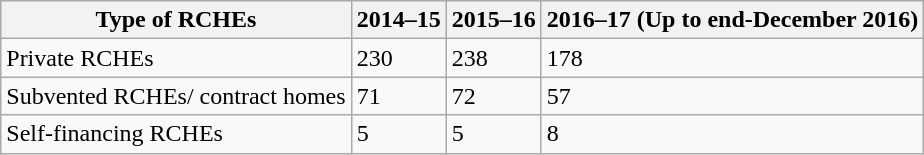<table class="wikitable">
<tr>
<th>Type of RCHEs</th>
<th>2014–15</th>
<th>2015–16</th>
<th>2016–17 (Up to end-December 2016)</th>
</tr>
<tr>
<td>Private RCHEs</td>
<td>230</td>
<td>238</td>
<td>178</td>
</tr>
<tr>
<td>Subvented RCHEs/ contract homes</td>
<td>71</td>
<td>72</td>
<td>57</td>
</tr>
<tr>
<td>Self-financing RCHEs</td>
<td>5</td>
<td>5</td>
<td>8</td>
</tr>
</table>
